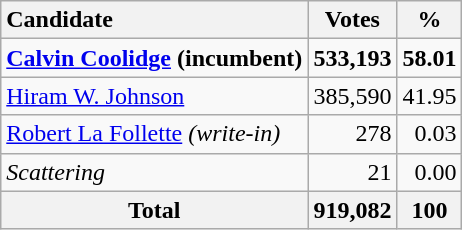<table class="wikitable sortable plainrowheaders" style="text-align:right">
<tr>
<th style="text-align:left;">Candidate</th>
<th>Votes</th>
<th>%</th>
</tr>
<tr>
<td style="text-align:left;"><strong><a href='#'>Calvin Coolidge</a> (incumbent)</strong></td>
<td><strong>533,193</strong></td>
<td><strong>58.01</strong></td>
</tr>
<tr>
<td style="text-align:left;"><a href='#'>Hiram W. Johnson</a></td>
<td>385,590</td>
<td>41.95</td>
</tr>
<tr>
<td style="text-align:left;"><a href='#'>Robert La Follette</a> <em>(write-in)</em></td>
<td>278</td>
<td>0.03</td>
</tr>
<tr>
<td style="text-align:left;"><em>Scattering</em></td>
<td>21</td>
<td>0.00</td>
</tr>
<tr class="sortbottom">
<th>Total</th>
<th>919,082</th>
<th>100</th>
</tr>
</table>
